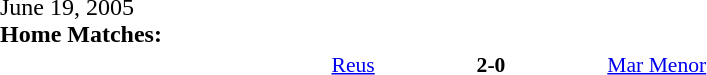<table width=100% cellspacing=1>
<tr>
<th width=20%></th>
<th width=12%></th>
<th width=20%></th>
<th></th>
</tr>
<tr>
<td>June 19, 2005<br><strong>Home Matches:</strong></td>
</tr>
<tr style=font-size:90%>
<td align=right><a href='#'>Reus</a></td>
<td align=center><strong>2-0</strong></td>
<td><a href='#'>Mar Menor</a></td>
</tr>
</table>
